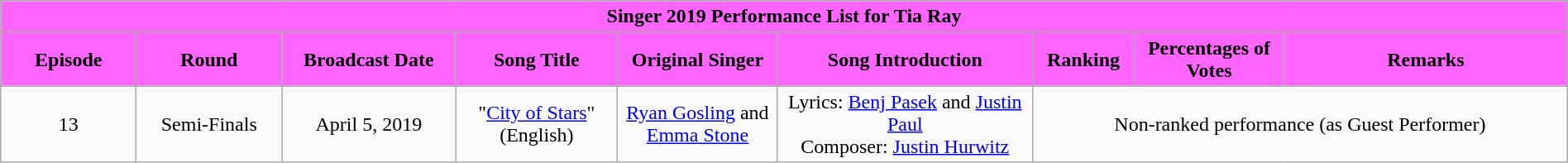<table class="wikitable sortable mw-collapsible" width="100%" style="text-align:center">
<tr align="center" style="background:#FF66FF">
<td colspan="9"><div><strong>Singer 2019 Performance List for Tia Ray</strong></div></td>
</tr>
<tr align="center" style="background:#FF66FF">
<td style="width:3%"><strong>Episode</strong></td>
<td style="width:4%"><strong>Round</strong></td>
<td style="width:4%"><strong>Broadcast Date</strong></td>
<td style="width:4%"><strong>Song Title</strong></td>
<td style="width:4%"><strong>Original Singer</strong></td>
<td style="width:7%"><strong>Song Introduction</strong></td>
<td style="width:1%"><strong>Ranking</strong></td>
<td style="width:2%"><strong>Percentages of Votes</strong></td>
<td style="width:8%"><strong>Remarks</strong></td>
</tr>
<tr>
<td>13</td>
<td>Semi-Finals</td>
<td>April 5, 2019</td>
<td>"<a href='#'>City of Stars</a>"<br>(English)</td>
<td><a href='#'>Ryan Gosling</a> and <a href='#'>Emma Stone</a></td>
<td>Lyrics: <a href='#'>Benj Pasek</a> and <a href='#'>Justin Paul</a><br>Composer: <a href='#'>Justin Hurwitz</a></td>
<td colspan=3>Non-ranked performance (as Guest Performer)</td>
</tr>
</table>
